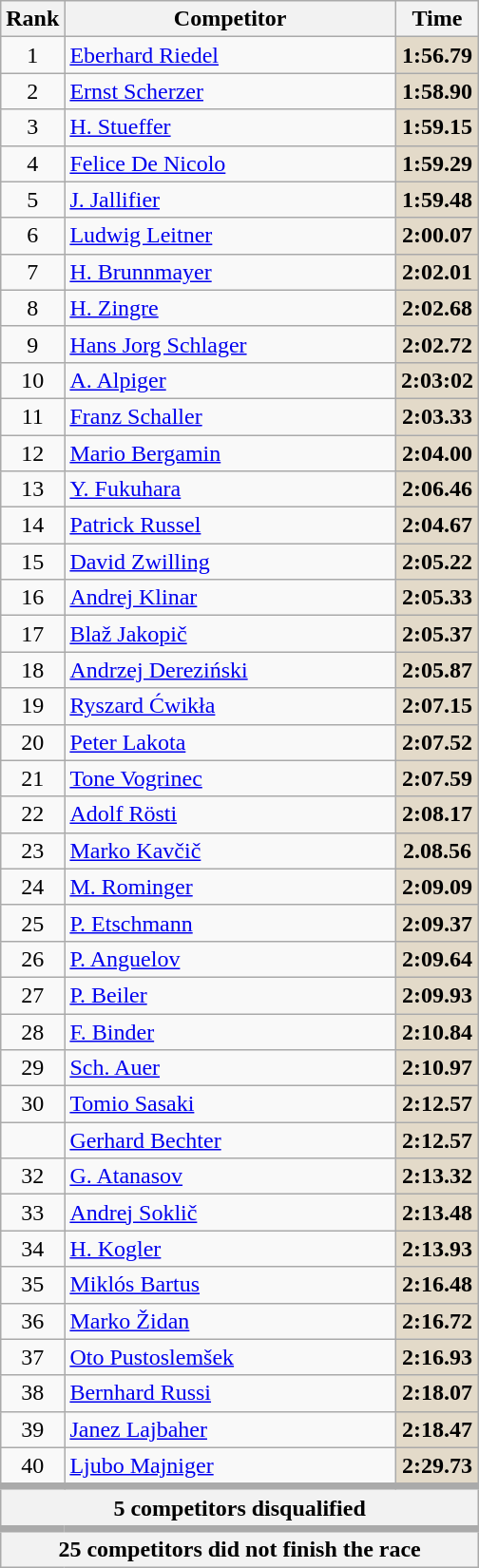<table class="wikitable">
<tr>
<th width=35>Rank</th>
<th width=225>Competitor</th>
<th width=50>Time</th>
</tr>
<tr>
<td align=center>1</td>
<td> <a href='#'>Eberhard Riedel</a></td>
<td align=center bgcolor=#E3DAC9><strong>1:56.79</strong></td>
</tr>
<tr>
<td align=center>2</td>
<td> <a href='#'>Ernst Scherzer</a></td>
<td align=center bgcolor=#E3DAC9><strong>1:58.90</strong></td>
</tr>
<tr>
<td align=center>3</td>
<td> <a href='#'>H. Stueffer</a></td>
<td align=center bgcolor=#E3DAC9><strong>1:59.15</strong></td>
</tr>
<tr>
<td align=center>4</td>
<td> <a href='#'>Felice De Nicolo</a></td>
<td align=center bgcolor=#E3DAC9><strong>1:59.29</strong></td>
</tr>
<tr>
<td align=center>5</td>
<td> <a href='#'>J. Jallifier</a></td>
<td align=center bgcolor=#E3DAC9><strong>1:59.48</strong></td>
</tr>
<tr>
<td align=center>6</td>
<td> <a href='#'>Ludwig Leitner</a></td>
<td align=center bgcolor=#E3DAC9><strong>2:00.07</strong></td>
</tr>
<tr>
<td align=center>7</td>
<td> <a href='#'>H. Brunnmayer</a></td>
<td align=center bgcolor=#E3DAC9><strong>2:02.01</strong></td>
</tr>
<tr>
<td align=center>8</td>
<td> <a href='#'>H. Zingre</a></td>
<td align=center bgcolor=#E3DAC9><strong>2:02.68</strong></td>
</tr>
<tr>
<td align=center>9</td>
<td> <a href='#'>Hans Jorg Schlager</a></td>
<td align=center bgcolor=#E3DAC9><strong>2:02.72</strong></td>
</tr>
<tr>
<td align=center>10</td>
<td> <a href='#'>A. Alpiger</a></td>
<td align=center bgcolor=#E3DAC9><strong>2:03:02</strong></td>
</tr>
<tr>
<td align=center>11</td>
<td> <a href='#'>Franz Schaller</a></td>
<td align=center bgcolor=#E3DAC9><strong>2:03.33</strong></td>
</tr>
<tr>
<td align=center>12</td>
<td> <a href='#'>Mario Bergamin</a></td>
<td align=center bgcolor=#E3DAC9><strong>2:04.00</strong></td>
</tr>
<tr>
<td align=center>13</td>
<td> <a href='#'>Y. Fukuhara</a></td>
<td align=center bgcolor=#E3DAC9><strong>2:06.46</strong></td>
</tr>
<tr>
<td align=center>14</td>
<td> <a href='#'>Patrick Russel</a></td>
<td align=center bgcolor=#E3DAC9><strong>2:04.67</strong></td>
</tr>
<tr>
<td align=center>15</td>
<td> <a href='#'>David Zwilling</a></td>
<td align=center bgcolor=#E3DAC9><strong>2:05.22</strong></td>
</tr>
<tr>
<td align=center>16</td>
<td> <a href='#'>Andrej Klinar</a></td>
<td align=center bgcolor=#E3DAC9><strong>2:05.33</strong></td>
</tr>
<tr>
<td align=center>17</td>
<td> <a href='#'>Blaž Jakopič</a></td>
<td align=center bgcolor=#E3DAC9><strong>2:05.37</strong></td>
</tr>
<tr>
<td align=center>18</td>
<td> <a href='#'>Andrzej Dereziński</a></td>
<td align=center bgcolor=#E3DAC9><strong>2:05.87</strong></td>
</tr>
<tr>
<td align=center>19</td>
<td> <a href='#'>Ryszard Ćwikła</a></td>
<td align=center bgcolor=#E3DAC9><strong>2:07.15</strong></td>
</tr>
<tr>
<td align=center>20</td>
<td> <a href='#'>Peter Lakota</a></td>
<td align=center bgcolor=#E3DAC9><strong>2:07.52</strong></td>
</tr>
<tr>
<td align=center>21</td>
<td> <a href='#'>Tone Vogrinec</a></td>
<td align=center bgcolor=#E3DAC9><strong>2:07.59</strong></td>
</tr>
<tr>
<td align=center>22</td>
<td> <a href='#'>Adolf Rösti</a></td>
<td align=center bgcolor=#E3DAC9><strong>2:08.17</strong></td>
</tr>
<tr>
<td align=center>23</td>
<td> <a href='#'>Marko Kavčič</a></td>
<td align=center bgcolor=#E3DAC9><strong>2.08.56</strong></td>
</tr>
<tr>
<td align=center>24</td>
<td> <a href='#'>M. Rominger</a></td>
<td align=center bgcolor=#E3DAC9><strong>2:09.09</strong></td>
</tr>
<tr>
<td align=center>25</td>
<td> <a href='#'>P. Etschmann</a></td>
<td align=center bgcolor=#E3DAC9><strong>2:09.37</strong></td>
</tr>
<tr>
<td align=center>26</td>
<td> <a href='#'>P. Anguelov</a></td>
<td align=center bgcolor=#E3DAC9><strong>2:09.64</strong></td>
</tr>
<tr>
<td align=center>27</td>
<td> <a href='#'>P. Beiler</a></td>
<td align=center bgcolor=#E3DAC9><strong>2:09.93</strong></td>
</tr>
<tr>
<td align=center>28</td>
<td> <a href='#'>F. Binder</a></td>
<td align=center bgcolor=#E3DAC9><strong>2:10.84</strong></td>
</tr>
<tr>
<td align=center>29</td>
<td> <a href='#'>Sch. Auer</a></td>
<td align=center bgcolor=#E3DAC9><strong>2:10.97</strong></td>
</tr>
<tr>
<td align=center>30</td>
<td> <a href='#'>Tomio Sasaki</a></td>
<td align=center bgcolor=#E3DAC9><strong>2:12.57</strong></td>
</tr>
<tr>
<td align=center></td>
<td> <a href='#'>Gerhard Bechter</a></td>
<td align=center bgcolor=#E3DAC9><strong>2:12.57</strong></td>
</tr>
<tr>
<td align=center>32</td>
<td> <a href='#'>G. Atanasov</a></td>
<td align=center bgcolor=#E3DAC9><strong>2:13.32</strong></td>
</tr>
<tr>
<td align=center>33</td>
<td> <a href='#'>Andrej Soklič</a></td>
<td align=center bgcolor=#E3DAC9><strong>2:13.48</strong></td>
</tr>
<tr>
<td align=center>34</td>
<td> <a href='#'>H. Kogler</a></td>
<td align=center bgcolor=#E3DAC9><strong>2:13.93</strong></td>
</tr>
<tr>
<td align=center>35</td>
<td> <a href='#'>Miklós Bartus</a></td>
<td align=center bgcolor=#E3DAC9><strong>2:16.48</strong></td>
</tr>
<tr>
<td align=center>36</td>
<td> <a href='#'>Marko Židan</a></td>
<td align=center bgcolor=#E3DAC9><strong>2:16.72</strong></td>
</tr>
<tr>
<td align=center>37</td>
<td> <a href='#'>Oto Pustoslemšek</a></td>
<td align=center bgcolor=#E3DAC9><strong>2:16.93</strong></td>
</tr>
<tr>
<td align=center>38</td>
<td> <a href='#'>Bernhard Russi</a></td>
<td align=center bgcolor=#E3DAC9><strong>2:18.07</strong></td>
</tr>
<tr>
<td align=center>39</td>
<td> <a href='#'>Janez Lajbaher</a></td>
<td align=center bgcolor=#E3DAC9><strong>2:18.47</strong></td>
</tr>
<tr>
<td align=center>40</td>
<td> <a href='#'>Ljubo Majniger</a></td>
<td align=center bgcolor=#E3DAC9><strong>2:29.73</strong></td>
</tr>
<tr>
<th colspan=5 style="border-top-width:5px">5 competitors disqualified</th>
</tr>
<tr>
<th colspan=5 style="border-top-width:5px">25 competitors did not finish the race</th>
</tr>
</table>
